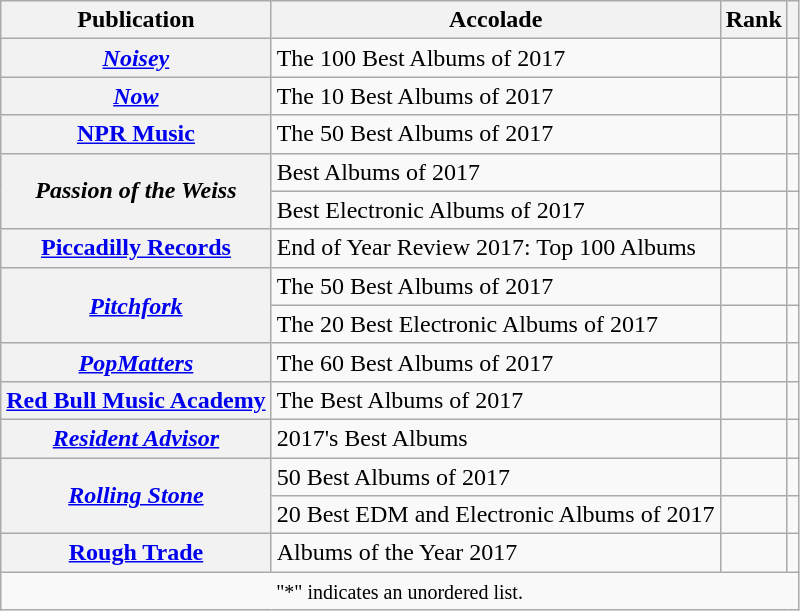<table class="sortable wikitable plainrowheaders">
<tr>
<th>Publication</th>
<th>Accolade</th>
<th>Rank</th>
<th class="unsortable"></th>
</tr>
<tr>
<th scope="row"><em><a href='#'>Noisey</a></em></th>
<td>The 100 Best Albums of 2017</td>
<td></td>
<td></td>
</tr>
<tr>
<th scope="row"><em><a href='#'>Now</a></em></th>
<td>The 10 Best Albums of 2017</td>
<td></td>
<td></td>
</tr>
<tr>
<th scope="row"><a href='#'>NPR Music</a></th>
<td>The 50 Best Albums of 2017</td>
<td></td>
<td></td>
</tr>
<tr>
<th scope="row" rowspan=2><em>Passion of the Weiss</em></th>
<td>Best Albums of 2017</td>
<td></td>
<td></td>
</tr>
<tr>
<td>Best Electronic Albums of 2017</td>
<td></td>
<td></td>
</tr>
<tr>
<th scope="row"><a href='#'>Piccadilly Records</a></th>
<td>End of Year Review 2017: Top 100 Albums</td>
<td></td>
<td></td>
</tr>
<tr>
<th scope="row" rowspan=2><em><a href='#'>Pitchfork</a></em></th>
<td>The 50 Best Albums of 2017</td>
<td></td>
<td></td>
</tr>
<tr>
<td>The 20 Best Electronic Albums of 2017</td>
<td></td>
<td></td>
</tr>
<tr>
<th scope="row"><em><a href='#'>PopMatters</a></em></th>
<td>The 60 Best Albums of 2017</td>
<td></td>
<td></td>
</tr>
<tr>
<th scope="row"><a href='#'>Red Bull Music Academy</a></th>
<td>The Best Albums of 2017</td>
<td></td>
<td></td>
</tr>
<tr>
<th scope="row"><em><a href='#'>Resident Advisor</a></em></th>
<td>2017's Best Albums</td>
<td></td>
<td></td>
</tr>
<tr>
<th scope="row" rowspan=2><em><a href='#'>Rolling Stone</a></em></th>
<td>50 Best Albums of 2017</td>
<td></td>
<td></td>
</tr>
<tr>
<td>20 Best EDM and Electronic Albums of 2017</td>
<td></td>
<td></td>
</tr>
<tr>
<th scope="row"><a href='#'>Rough Trade</a></th>
<td>Albums of the Year 2017</td>
<td></td>
<td></td>
</tr>
<tr>
<td colspan=4 style="text-align:center;"><small>"*" indicates an unordered list.</small></td>
</tr>
</table>
